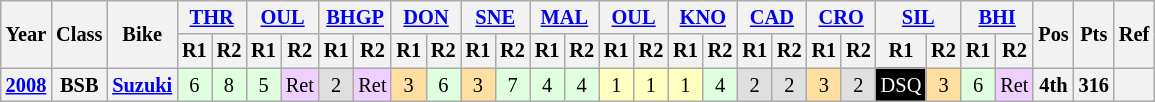<table class="wikitable" style="font-size: 85%; text-align: center">
<tr valign="top">
<th valign="middle" rowspan=2>Year</th>
<th valign="middle" rowspan=2>Class</th>
<th valign="middle" rowspan=2>Bike</th>
<th colspan=2><a href='#'>THR</a> <br></th>
<th colspan=2><a href='#'>OUL</a> <br></th>
<th colspan=2><a href='#'>BHGP</a> <br></th>
<th colspan=2><a href='#'>DON</a> <br></th>
<th colspan=2><a href='#'>SNE</a> <br></th>
<th colspan=2><a href='#'>MAL</a> <br></th>
<th colspan=2><a href='#'>OUL</a> <br></th>
<th colspan=2><a href='#'>KNO</a> <br></th>
<th colspan=2><a href='#'>CAD</a> <br></th>
<th colspan=2><a href='#'>CRO</a> <br></th>
<th colspan=2><a href='#'>SIL</a> <br></th>
<th colspan=2><a href='#'>BHI</a> <br></th>
<th valign="middle" rowspan=2>Pos</th>
<th valign="middle" rowspan=2>Pts</th>
<th valign="middle" rowspan=2>Ref</th>
</tr>
<tr>
<th>R1</th>
<th>R2</th>
<th>R1</th>
<th>R2</th>
<th>R1</th>
<th>R2</th>
<th>R1</th>
<th>R2</th>
<th>R1</th>
<th>R2</th>
<th>R1</th>
<th>R2</th>
<th>R1</th>
<th>R2</th>
<th>R1</th>
<th>R2</th>
<th>R1</th>
<th>R2</th>
<th>R1</th>
<th>R2</th>
<th>R1</th>
<th>R2</th>
<th>R1</th>
<th>R2</th>
</tr>
<tr>
<th><a href='#'>2008</a></th>
<th>BSB</th>
<th><a href='#'>Suzuki</a></th>
<td style="background:#dfffdf;">6</td>
<td style="background:#dfffdf;">8</td>
<td style="background:#dfffdf;">5</td>
<td style="background:#efcfff;">Ret</td>
<td style="background:#dfdfdf;">2</td>
<td style="background:#efcfff;">Ret</td>
<td style="background:#ffdf9f;">3</td>
<td style="background:#dfffdf;">6</td>
<td style="background:#ffdf9f;">3</td>
<td style="background:#dfffdf;">7</td>
<td style="background:#dfffdf;">4</td>
<td style="background:#dfffdf;">4</td>
<td style="background:#ffffbf;">1</td>
<td style="background:#ffffbf;">1</td>
<td style="background:#ffffbf;">1</td>
<td style="background:#dfffdf;">4</td>
<td style="background:#dfdfdf;">2</td>
<td style="background:#dfdfdf;">2</td>
<td style="background:#ffdf9f;">3</td>
<td style="background:#dfdfdf;">2</td>
<td style="background:#000000; color:#ffffff">DSQ</td>
<td style="background:#ffdf9f;">3</td>
<td style="background:#dfffdf;">6</td>
<td style="background:#efcfff;">Ret</td>
<th>4th</th>
<th>316</th>
<th></th>
</tr>
</table>
